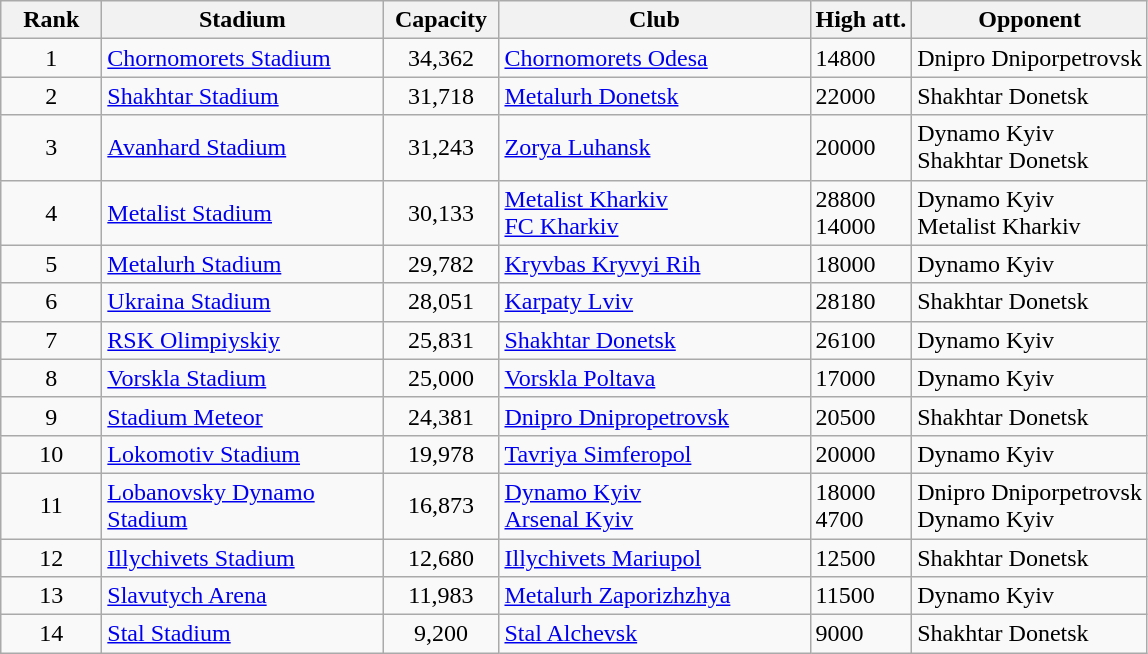<table class="wikitable sortable">
<tr>
<th width=60>Rank</th>
<th width=180>Stadium</th>
<th width=70>Capacity</th>
<th width=200>Club</th>
<th align="center">High att.</th>
<th>Opponent</th>
</tr>
<tr>
<td style="text-align:center;">1</td>
<td><a href='#'>Chornomorets Stadium</a></td>
<td style="text-align:center;">34,362</td>
<td><a href='#'>Chornomorets Odesa</a></td>
<td>14800</td>
<td>Dnipro Dniporpetrovsk</td>
</tr>
<tr>
<td style="text-align:center;">2</td>
<td><a href='#'>Shakhtar Stadium</a></td>
<td style="text-align:center;">31,718</td>
<td><a href='#'>Metalurh Donetsk</a></td>
<td>22000</td>
<td>Shakhtar Donetsk</td>
</tr>
<tr>
<td style="text-align:center;">3</td>
<td><a href='#'>Avanhard Stadium</a></td>
<td style="text-align:center;">31,243</td>
<td><a href='#'>Zorya Luhansk</a></td>
<td>20000</td>
<td>Dynamo Kyiv<br>Shakhtar Donetsk</td>
</tr>
<tr>
<td style="text-align:center;">4</td>
<td><a href='#'>Metalist Stadium</a></td>
<td style="text-align:center;">30,133</td>
<td><a href='#'>Metalist Kharkiv</a><br><a href='#'>FC Kharkiv</a></td>
<td>28800<br>14000</td>
<td>Dynamo Kyiv<br>Metalist Kharkiv</td>
</tr>
<tr>
<td style="text-align:center;">5</td>
<td><a href='#'>Metalurh Stadium</a></td>
<td style="text-align:center;">29,782</td>
<td><a href='#'>Kryvbas Kryvyi Rih</a></td>
<td>18000</td>
<td>Dynamo Kyiv</td>
</tr>
<tr>
<td style="text-align:center;">6</td>
<td><a href='#'>Ukraina Stadium</a></td>
<td style="text-align:center;">28,051</td>
<td><a href='#'>Karpaty Lviv</a></td>
<td>28180</td>
<td>Shakhtar Donetsk</td>
</tr>
<tr>
<td style="text-align:center;">7</td>
<td><a href='#'>RSK Olimpiyskiy</a></td>
<td style="text-align:center;">25,831</td>
<td><a href='#'>Shakhtar Donetsk</a></td>
<td>26100</td>
<td>Dynamo Kyiv</td>
</tr>
<tr>
<td style="text-align:center;">8</td>
<td><a href='#'>Vorskla Stadium</a></td>
<td style="text-align:center;">25,000</td>
<td><a href='#'>Vorskla Poltava</a></td>
<td>17000</td>
<td>Dynamo Kyiv</td>
</tr>
<tr>
<td style="text-align:center;">9</td>
<td><a href='#'>Stadium Meteor</a></td>
<td style="text-align:center;">24,381</td>
<td><a href='#'>Dnipro Dnipropetrovsk</a></td>
<td>20500</td>
<td>Shakhtar Donetsk</td>
</tr>
<tr>
<td style="text-align:center;">10</td>
<td><a href='#'>Lokomotiv Stadium</a></td>
<td style="text-align:center;">19,978</td>
<td><a href='#'>Tavriya Simferopol</a></td>
<td>20000</td>
<td>Dynamo Kyiv</td>
</tr>
<tr>
<td style="text-align:center;">11</td>
<td><a href='#'>Lobanovsky Dynamo Stadium</a></td>
<td style="text-align:center;">16,873</td>
<td><a href='#'>Dynamo Kyiv</a> <br><a href='#'>Arsenal Kyiv</a></td>
<td>18000<br>4700</td>
<td>Dnipro Dniporpetrovsk<br>Dynamo Kyiv</td>
</tr>
<tr>
<td style="text-align:center;">12</td>
<td><a href='#'>Illychivets Stadium</a></td>
<td style="text-align:center;">12,680</td>
<td><a href='#'>Illychivets Mariupol</a></td>
<td>12500</td>
<td>Shakhtar Donetsk</td>
</tr>
<tr>
<td style="text-align:center;">13</td>
<td><a href='#'>Slavutych Arena</a></td>
<td style="text-align:center;">11,983</td>
<td><a href='#'>Metalurh Zaporizhzhya</a></td>
<td>11500</td>
<td>Dynamo Kyiv</td>
</tr>
<tr>
<td style="text-align:center;">14</td>
<td><a href='#'>Stal Stadium</a></td>
<td style="text-align:center;">9,200</td>
<td><a href='#'>Stal Alchevsk</a></td>
<td>9000</td>
<td>Shakhtar Donetsk</td>
</tr>
</table>
